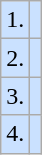<table class="wikitable">
<tr bgcolor="#CAE1FF">
<td align="center">1.</td>
<td></td>
</tr>
<tr bgcolor="#CAE1FF">
<td align="center">2.</td>
<td></td>
</tr>
<tr bgcolor="#CAE1FF">
<td align="center">3.</td>
<td></td>
</tr>
<tr bgcolor="#CAE1FF">
<td align="center">4.</td>
<td></td>
</tr>
</table>
